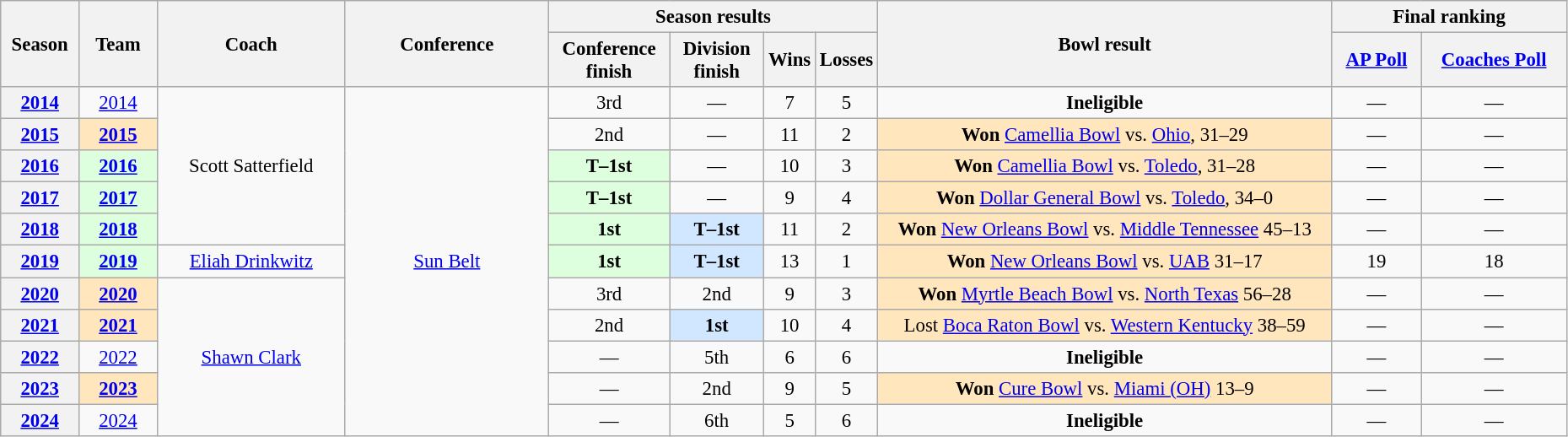<table class="wikitable" style="font-size: 95%; width:98%;">
<tr>
<th rowspan="2" style="width:5%;">Season</th>
<th rowspan="2" style="width:5%;">Team</th>
<th rowspan="2" style="width:12%;">Coach</th>
<th rowspan="2" style="width:13%;">Conference</th>
<th colspan="4">Season results</th>
<th rowspan="2" style="width:29%;">Bowl result</th>
<th colspan="3" style="width:15%;">Final ranking</th>
</tr>
<tr>
<th>Conference finish</th>
<th>Division finish</th>
<th>Wins</th>
<th>Losses</th>
<th><a href='#'>AP Poll</a></th>
<th><a href='#'>Coaches Poll</a></th>
</tr>
<tr>
<th scope="row" align="center"><a href='#'>2014</a></th>
<td align="center"><a href='#'>2014</a></td>
<td align="center" rowspan="5">Scott Satterfield</td>
<td align="center" rowspan="11"><a href='#'>Sun Belt</a></td>
<td align="center">3rd</td>
<td align="center">—</td>
<td align="center">7</td>
<td align="center">5</td>
<td align="center"><strong>Ineligible</strong></td>
<td align="center">—</td>
<td align="center">—</td>
</tr>
<tr>
<th scope="row" align="center"><a href='#'>2015</a></th>
<td align="center" style="background: #ffe6bd"><strong><a href='#'>2015</a></strong></td>
<td align="center">2nd</td>
<td align="center">—</td>
<td align="center">11</td>
<td align="center">2</td>
<td align="center" style="background: #ffe6bd"><strong>Won</strong> <a href='#'>Camellia Bowl</a> vs. <a href='#'>Ohio</a>, 31–29</td>
<td align="center">—</td>
<td align="center">—</td>
</tr>
<tr>
<th scope="row" align="center"><a href='#'>2016</a></th>
<td align="center" style="background: #ddffdd"><strong><a href='#'>2016</a></strong></td>
<td align="center" style="background: #ddffdd;"><strong>T–1st</strong></td>
<td align="center">—</td>
<td align="center">10</td>
<td align="center">3</td>
<td align="center" style="background: #ffe6bd"><strong>Won</strong> <a href='#'>Camellia Bowl</a> vs. <a href='#'>Toledo</a>, 31–28</td>
<td align="center">—</td>
<td align="center">—</td>
</tr>
<tr>
<th scope="row" align="center"><a href='#'>2017</a></th>
<td align="center" style="background: #ddffdd"><strong><a href='#'>2017</a></strong></td>
<td align="center" style="background: #ddffdd;"><strong>T–1st</strong></td>
<td align="center">—</td>
<td align="center">9</td>
<td align="center">4</td>
<td align="center" style="background: #ffe6bd"><strong>Won</strong> <a href='#'>Dollar General Bowl</a> vs. <a href='#'>Toledo</a>, 34–0</td>
<td align="center">—</td>
<td align="center">—</td>
</tr>
<tr>
<th scope="row" align="center"><a href='#'>2018</a></th>
<td align="center" style="background: #ddffdd"><strong><a href='#'>2018</a></strong></td>
<td align="center" style="background: #ddffdd;"><strong>1st</strong></td>
<td align="center" style="background: #D0E7FF"><strong>T–1st</strong></td>
<td align="center">11</td>
<td align="center">2</td>
<td align="center" style="background: #ffe6bd"><strong>Won</strong> <a href='#'>New Orleans Bowl</a> vs. <a href='#'>Middle Tennessee</a> 45–13</td>
<td align="center">—</td>
<td align="center">—</td>
</tr>
<tr>
<th scope="row" align="center"><a href='#'>2019</a></th>
<td align="center" style="background: #ddffdd"><strong><a href='#'>2019</a></strong></td>
<td align="center"><a href='#'>Eliah Drinkwitz</a></td>
<td align="center" style="background: #ddffdd;"><strong>1st</strong></td>
<td align="center" style="background: #D0E7FF"><strong>T–1st</strong></td>
<td align="center">13</td>
<td align="center">1</td>
<td align="center" style="background: #ffe6bd"><strong>Won</strong> <a href='#'>New Orleans Bowl</a> vs. <a href='#'>UAB</a> 31–17</td>
<td align="center">19</td>
<td align="center">18</td>
</tr>
<tr>
<th scope="row" align="center"><a href='#'>2020</a></th>
<td align="center" style="background: #ffe6bd"><strong><a href='#'>2020</a></strong></td>
<td align="center" rowspan="5"><a href='#'>Shawn Clark</a></td>
<td align="center">3rd</td>
<td align="center">2nd</td>
<td align="center">9</td>
<td align="center">3</td>
<td align="center" style="background: #ffe6bd"><strong>Won</strong> <a href='#'>Myrtle Beach Bowl</a> vs. <a href='#'>North Texas</a> 56–28</td>
<td align="center">—</td>
<td align="center">—</td>
</tr>
<tr>
<th scope="row" align="center"><a href='#'>2021</a></th>
<td align="center" style="background: #ffe6bd"><strong><a href='#'>2021</a></strong></td>
<td align="center">2nd</td>
<td align="center" style="background: #D0E7FF"><strong>1st</strong></td>
<td align="center">10</td>
<td align="center">4</td>
<td align="center" style="background: #ffe6bd">Lost <a href='#'>Boca Raton Bowl</a> vs. <a href='#'>Western Kentucky</a> 38–59</td>
<td align="center">—</td>
<td align="center">—</td>
</tr>
<tr>
<th scope="row" align="center"><a href='#'>2022</a></th>
<td align="center"><a href='#'>2022</a></td>
<td align="center">—</td>
<td align="center">5th</td>
<td align="center">6</td>
<td align="center">6</td>
<td align="center"><strong>Ineligible</strong></td>
<td align="center">—</td>
<td align="center">—</td>
</tr>
<tr>
<th scope="row" align="center"><a href='#'>2023</a></th>
<td align="center" style="background: #ffe6bd"><strong><a href='#'>2023</a></strong></td>
<td align="center">—</td>
<td align="center">2nd</td>
<td align="center">9</td>
<td align="center">5</td>
<td align="center" style="background: #ffe6bd"><strong>Won</strong> <a href='#'>Cure Bowl</a> vs. <a href='#'>Miami (OH)</a> 13–9</td>
<td align="center">—</td>
<td align="center">—</td>
</tr>
<tr>
<th scope="row" align="center"><a href='#'>2024</a></th>
<td align="center"><a href='#'>2024</a></td>
<td align="center">—</td>
<td align="center">6th</td>
<td align="center">5</td>
<td align="center">6</td>
<td align="center"><strong>Ineligible</strong></td>
<td align="center">—</td>
<td align="center">—</td>
</tr>
</table>
